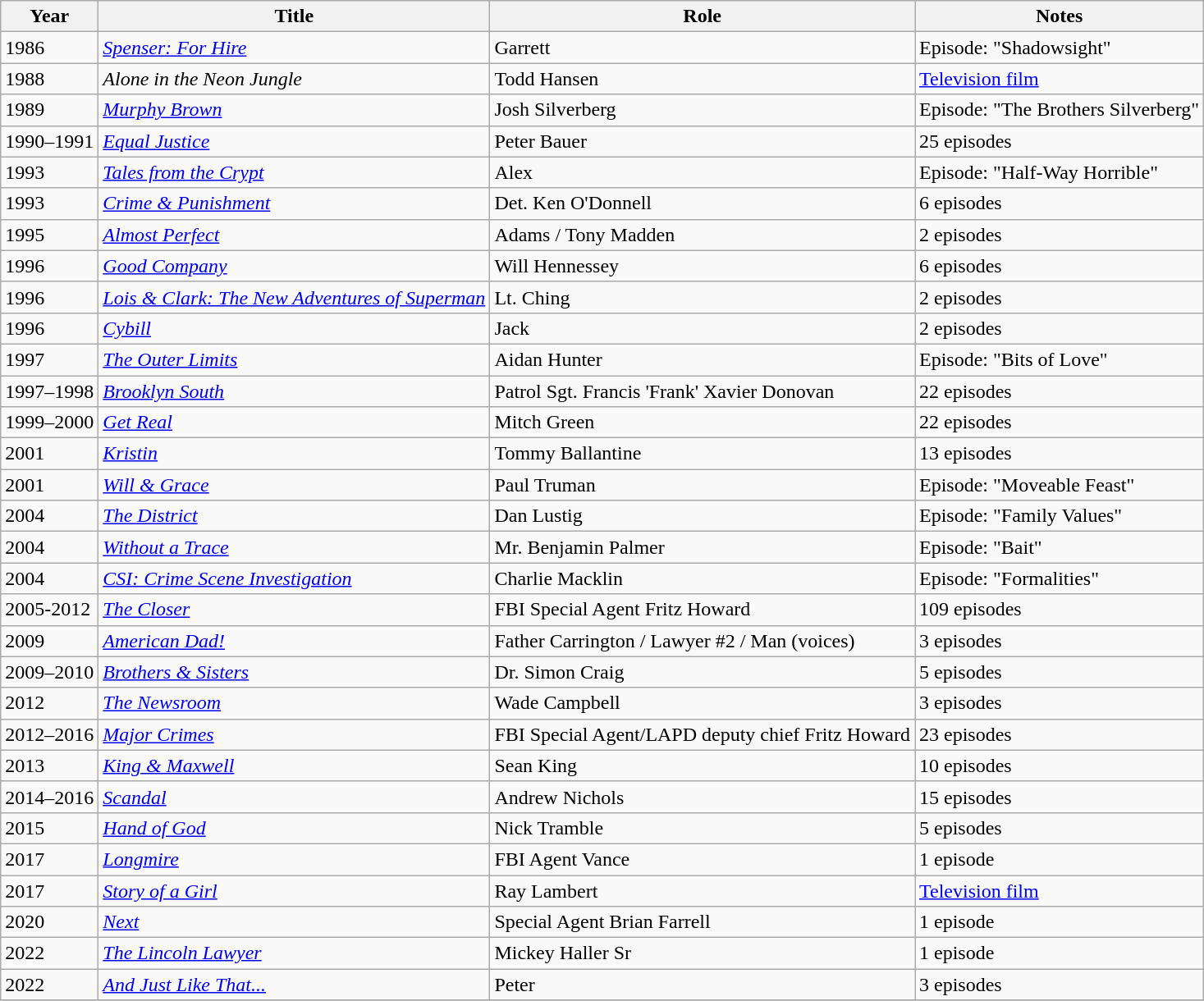<table class="wikitable sortable">
<tr>
<th>Year</th>
<th>Title</th>
<th>Role</th>
<th class="unsortable">Notes</th>
</tr>
<tr>
<td>1986</td>
<td><em><a href='#'>Spenser: For Hire</a></em></td>
<td>Garrett</td>
<td>Episode: "Shadowsight"</td>
</tr>
<tr>
<td>1988</td>
<td><em>Alone in the Neon Jungle</em></td>
<td>Todd Hansen</td>
<td><a href='#'>Television film</a></td>
</tr>
<tr>
<td>1989</td>
<td><em><a href='#'>Murphy Brown</a></em></td>
<td>Josh Silverberg</td>
<td>Episode: "The Brothers Silverberg"</td>
</tr>
<tr>
<td>1990–1991</td>
<td><em><a href='#'>Equal Justice</a></em></td>
<td>Peter Bauer</td>
<td>25 episodes</td>
</tr>
<tr>
<td>1993</td>
<td><em><a href='#'>Tales from the Crypt</a></em></td>
<td>Alex</td>
<td>Episode: "Half-Way Horrible"</td>
</tr>
<tr>
<td>1993</td>
<td><em><a href='#'>Crime & Punishment</a></em></td>
<td>Det. Ken O'Donnell</td>
<td>6 episodes</td>
</tr>
<tr>
<td>1995</td>
<td><em><a href='#'>Almost Perfect</a></em></td>
<td>Adams / Tony Madden</td>
<td>2 episodes</td>
</tr>
<tr>
<td>1996</td>
<td><em><a href='#'>Good Company</a></em></td>
<td>Will Hennessey</td>
<td>6 episodes</td>
</tr>
<tr>
<td>1996</td>
<td><em><a href='#'>Lois & Clark: The New Adventures of Superman</a></em></td>
<td>Lt. Ching</td>
<td>2 episodes</td>
</tr>
<tr>
<td>1996</td>
<td><em><a href='#'>Cybill</a></em></td>
<td>Jack</td>
<td>2 episodes</td>
</tr>
<tr>
<td>1997</td>
<td><em><a href='#'>The Outer Limits</a></em></td>
<td>Aidan Hunter</td>
<td>Episode: "Bits of Love"</td>
</tr>
<tr>
<td>1997–1998</td>
<td><em><a href='#'>Brooklyn South</a></em></td>
<td>Patrol Sgt. Francis 'Frank' Xavier Donovan</td>
<td>22 episodes</td>
</tr>
<tr>
<td>1999–2000</td>
<td><em><a href='#'>Get Real</a></em></td>
<td>Mitch Green</td>
<td>22 episodes</td>
</tr>
<tr>
<td>2001</td>
<td><em><a href='#'>Kristin</a></em></td>
<td>Tommy Ballantine</td>
<td>13 episodes</td>
</tr>
<tr>
<td>2001</td>
<td><em><a href='#'>Will & Grace</a></em></td>
<td>Paul Truman</td>
<td>Episode: "Moveable Feast"</td>
</tr>
<tr>
<td>2004</td>
<td><em><a href='#'>The District</a></em></td>
<td>Dan Lustig</td>
<td>Episode: "Family Values"</td>
</tr>
<tr>
<td>2004</td>
<td><em><a href='#'>Without a Trace</a></em></td>
<td>Mr. Benjamin Palmer</td>
<td>Episode: "Bait"</td>
</tr>
<tr>
<td>2004</td>
<td><em><a href='#'>CSI: Crime Scene Investigation</a></em></td>
<td>Charlie Macklin</td>
<td>Episode: "Formalities"</td>
</tr>
<tr>
<td>2005-2012</td>
<td><em><a href='#'>The Closer</a></em></td>
<td>FBI Special Agent Fritz Howard</td>
<td>109 episodes</td>
</tr>
<tr>
<td>2009</td>
<td><em><a href='#'>American Dad!</a></em></td>
<td>Father Carrington / Lawyer #2 / Man (voices)</td>
<td>3 episodes</td>
</tr>
<tr>
<td>2009–2010</td>
<td><em><a href='#'>Brothers & Sisters</a></em></td>
<td>Dr. Simon Craig</td>
<td>5 episodes</td>
</tr>
<tr>
<td>2012</td>
<td><em><a href='#'>The Newsroom</a></em></td>
<td>Wade Campbell</td>
<td>3 episodes</td>
</tr>
<tr>
<td>2012–2016</td>
<td><em><a href='#'>Major Crimes</a></em></td>
<td>FBI Special Agent/LAPD deputy chief Fritz Howard</td>
<td>23 episodes</td>
</tr>
<tr>
<td>2013</td>
<td><em><a href='#'>King & Maxwell</a></em></td>
<td>Sean King</td>
<td>10 episodes</td>
</tr>
<tr>
<td>2014–2016</td>
<td><em><a href='#'>Scandal</a></em></td>
<td>Andrew Nichols</td>
<td>15 episodes</td>
</tr>
<tr>
<td>2015</td>
<td><em><a href='#'>Hand of God</a></em></td>
<td>Nick Tramble</td>
<td>5 episodes</td>
</tr>
<tr>
<td>2017</td>
<td><em><a href='#'>Longmire</a></em></td>
<td>FBI Agent Vance</td>
<td>1 episode</td>
</tr>
<tr>
<td>2017</td>
<td><em><a href='#'>Story of a Girl</a></em></td>
<td>Ray Lambert</td>
<td><a href='#'>Television film</a></td>
</tr>
<tr>
<td>2020</td>
<td><em><a href='#'>Next</a></em></td>
<td>Special Agent Brian Farrell</td>
<td>1 episode</td>
</tr>
<tr>
<td>2022</td>
<td><em><a href='#'>The Lincoln Lawyer</a></em></td>
<td>Mickey Haller Sr</td>
<td>1 episode</td>
</tr>
<tr>
<td>2022</td>
<td><em><a href='#'>And Just Like That...</a></em></td>
<td>Peter</td>
<td>3 episodes</td>
</tr>
<tr>
</tr>
</table>
